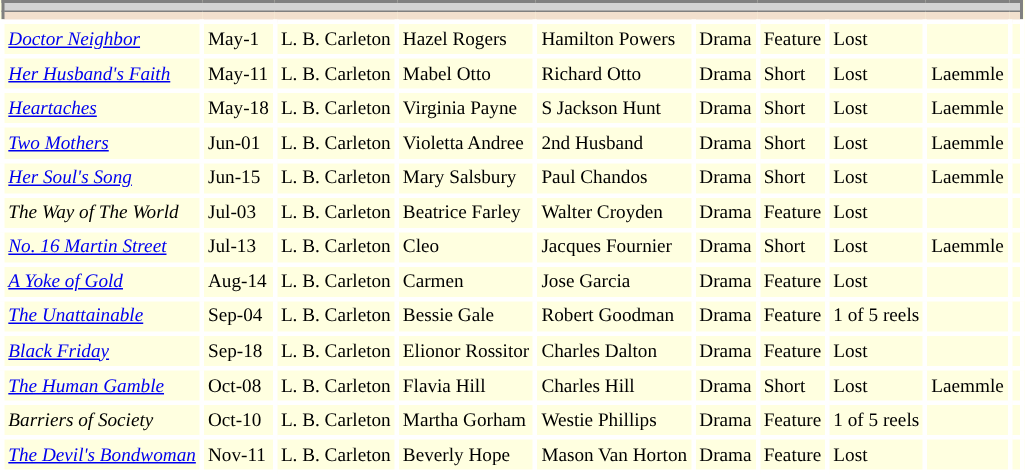<table class="wikitable mw-collapsible mw-collapsed" style="background:lightyellow; border:2px solid gray;font-size:80%; ">
<tr>
<th colspan="18" style="border:1px solid #808080;background: lightgrey;"></th>
</tr>
<tr>
<th style="border: 0px solid #FFFAF5; background:#F2E0CE"></th>
<th style="border:0px solid #FFFAF5; background:#F2E0CE"></th>
<th style="border:0px solid #FFFAF5; background:#F2E0CE"></th>
<th style="border:0px solid #FFFAF5; background:#F2E0CE"></th>
<th style="border:0px solid #FFFAF5; background:#F2E0CE"></th>
<th style="border:0px solid #FFFAF5; background:#F2E0CE"></th>
<th style="border:0px solid #FFFAF5; background:#F2E0CE"></th>
<th style="border:0px solid #FFFAF5; background:#F2E0CE"></th>
<th style="border:0px solid #FFFAF5; background:#F2E0CE"></th>
<th style="border:0px solid #FFFAF5; background:#F2E0CE"></th>
</tr>
<tr>
<td style="border:3px solid #FFFFFF"><em><a href='#'>Doctor Neighbor</a></em></td>
<td style="border:3px solid #FFFFFF">May-1</td>
<td style="border:3px solid #FFFFFF">L. B. Carleton</td>
<td style="border:3px solid #FFFFFF">Hazel Rogers</td>
<td style="border:3px solid #FFFFFF">Hamilton Powers</td>
<td style="border:3px solid #FFFFFF">Drama</td>
<td style="border:3px solid #FFFFFF">Feature</td>
<td style="border:3px solid #FFFFFF">Lost</td>
<td style="border:3px solid #FFFFFF"></td>
<td style="border:3px solid #FFFFFF"></td>
</tr>
<tr>
<td style="border:3px solid #FFFFFF"><em><a href='#'>Her Husband's Faith</a></em></td>
<td style="border:3px solid #FFFFFF">May-11</td>
<td style="border:3px solid #FFFFFF">L. B. Carleton</td>
<td style="border:3px solid #FFFFFF">Mabel Otto</td>
<td style="border:3px solid #FFFFFF">Richard Otto</td>
<td style="border:3px solid #FFFFFF">Drama</td>
<td style="border:3px solid #FFFFFF">Short</td>
<td style="border:3px solid #FFFFFF">Lost</td>
<td style="border:3px solid #FFFFFF">Laemmle</td>
<td style="border:3px solid #FFFFFF"></td>
</tr>
<tr>
<td style="border:3px solid #FFFFFF"><em><a href='#'>Heartaches</a> </em></td>
<td style="border:3px solid #FFFFFF">May-18</td>
<td style="border:3px solid #FFFFFF">L. B. Carleton</td>
<td style="border:3px solid #FFFFFF">Virginia Payne</td>
<td style="border:3px solid #FFFFFF">S Jackson Hunt</td>
<td style="border:3px solid #FFFFFF">Drama</td>
<td style="border:3px solid #FFFFFF">Short</td>
<td style="border:3px solid #FFFFFF">Lost</td>
<td style="border:3px solid #FFFFFF">Laemmle</td>
<td style="border:3px solid #FFFFFF"></td>
</tr>
<tr>
<td style="border:3px solid #FFFFFF"><em><a href='#'>Two Mothers</a></em></td>
<td style="border:3px solid #FFFFFF">Jun-01</td>
<td style="border:3px solid #FFFFFF">L. B. Carleton</td>
<td style="border:3px solid #FFFFFF">Violetta Andree</td>
<td style="border:3px solid #FFFFFF">2nd Husband</td>
<td style="border:3px solid #FFFFFF">Drama</td>
<td style="border:3px solid #FFFFFF">Short</td>
<td style="border:3px solid #FFFFFF">Lost</td>
<td style="border:3px solid #FFFFFF">Laemmle</td>
<td style="border:3px solid #FFFFFF"></td>
</tr>
<tr>
<td style="border:3px solid #FFFFFF"><em><a href='#'>Her Soul's Song</a></em></td>
<td style="border:3px solid #FFFFFF">Jun-15</td>
<td style="border:3px solid #FFFFFF">L. B. Carleton</td>
<td style="border:3px solid #FFFFFF">Mary Salsbury</td>
<td style="border:3px solid #FFFFFF">Paul Chandos</td>
<td style="border:3px solid #FFFFFF">Drama</td>
<td style="border:3px solid #FFFFFF">Short</td>
<td style="border:3px solid #FFFFFF">Lost</td>
<td style="border:3px solid #FFFFFF">Laemmle</td>
<td style="border:3px solid #FFFFFF"></td>
</tr>
<tr>
<td style="border:3px solid #FFFFFF"><em>The Way of The World</em></td>
<td style="border:3px solid #FFFFFF">Jul-03</td>
<td style="border:3px solid #FFFFFF">L. B. Carleton</td>
<td style="border:3px solid #FFFFFF">Beatrice Farley</td>
<td style="border:3px solid #FFFFFF">Walter Croyden</td>
<td style="border:3px solid #FFFFFF">Drama</td>
<td style="border:3px solid #FFFFFF">Feature</td>
<td style="border:3px solid #FFFFFF">Lost</td>
<td style="border:3px solid #FFFFFF"></td>
<td style="border:3px solid #FFFFFF"></td>
</tr>
<tr>
<td style="border:3px solid #FFFFFF"><em><a href='#'>No. 16 Martin Street</a></em></td>
<td style="border:3px solid #FFFFFF">Jul-13</td>
<td style="border:3px solid #FFFFFF">L. B. Carleton</td>
<td style="border:3px solid #FFFFFF">Cleo</td>
<td style="border:3px solid #FFFFFF">Jacques Fournier</td>
<td style="border:3px solid #FFFFFF">Drama</td>
<td style="border:3px solid #FFFFFF">Short</td>
<td style="border:3px solid #FFFFFF">Lost</td>
<td style="border:3px solid #FFFFFF">Laemmle</td>
<td style="border:3px solid #FFFFFF"></td>
</tr>
<tr>
<td style="border:3px solid #FFFFFF"><em><a href='#'>A Yoke of Gold</a></em></td>
<td style="border:3px solid #FFFFFF">Aug-14</td>
<td style="border:3px solid #FFFFFF">L. B. Carleton</td>
<td style="border:3px solid #FFFFFF">Carmen</td>
<td style="border:3px solid #FFFFFF">Jose Garcia</td>
<td style="border:3px solid #FFFFFF">Drama</td>
<td style="border:3px solid #FFFFFF">Feature</td>
<td style="border:3px solid #FFFFFF">Lost</td>
<td style="border:3px solid #FFFFFF"></td>
<td style="border:3px solid #FFFFFF"></td>
</tr>
<tr>
<td style="border:3px solid #FFFFFF"><em><a href='#'>The Unattainable</a></em></td>
<td style="border:3px solid #FFFFFF">Sep-04</td>
<td style="border:3px solid #FFFFFF">L. B. Carleton</td>
<td style="border:3px solid #FFFFFF">Bessie Gale</td>
<td style="border:3px solid #FFFFFF">Robert Goodman</td>
<td style="border:3px solid #FFFFFF">Drama</td>
<td style="border:3px solid #FFFFFF">Feature</td>
<td style="border:3px solid #FFFFFF">1 of 5 reels</td>
<td style="border:3px solid #FFFFFF"></td>
<td style="border:3px solid #FFFFFF"></td>
</tr>
<tr>
<td style="border:3px solid #FFFFFF"><em><a href='#'>Black Friday</a></em></td>
<td style="border:3px solid #FFFFFF">Sep-18</td>
<td style="border:3px solid #FFFFFF">L. B. Carleton</td>
<td style="border:3px solid #FFFFFF">Elionor Rossitor</td>
<td style="border:3px solid #FFFFFF">Charles Dalton</td>
<td style="border:3px solid #FFFFFF">Drama</td>
<td style="border:3px solid #FFFFFF">Feature</td>
<td style="border:3px solid #FFFFFF">Lost</td>
<td style="border:3px solid #FFFFFF"></td>
<td style="border:3px solid #FFFFFF"></td>
</tr>
<tr>
<td style="border:3px solid #FFFFFF"><em><a href='#'>The Human Gamble</a></em></td>
<td style="border:3px solid #FFFFFF">Oct-08</td>
<td style="border:3px solid #FFFFFF">L. B. Carleton</td>
<td style="border:3px solid #FFFFFF">Flavia Hill</td>
<td style="border:3px solid #FFFFFF">Charles Hill</td>
<td style="border:3px solid #FFFFFF">Drama</td>
<td style="border:3px solid #FFFFFF">Short</td>
<td style="border:3px solid #FFFFFF">Lost</td>
<td style="border:3px solid #FFFFFF">Laemmle</td>
<td style="border:3px solid #FFFFFF"></td>
</tr>
<tr>
<td style="border:3px solid #FFFFFF"><em>Barriers of Society</em></td>
<td style="border:3px solid #FFFFFF">Oct-10</td>
<td style="border:3px solid #FFFFFF">L. B. Carleton</td>
<td style="border:3px solid #FFFFFF">Martha Gorham</td>
<td style="border:3px solid #FFFFFF">Westie Phillips</td>
<td style="border:3px solid #FFFFFF">Drama</td>
<td style="border:3px solid #FFFFFF">Feature</td>
<td style="border:3px solid #FFFFFF">1 of 5 reels</td>
<td style="border:3px solid #FFFFFF"></td>
<td style="border:3px solid #FFFFFF"></td>
</tr>
<tr>
<td style="border:3px solid #FFFFFF"><em><a href='#'>The Devil's Bondwoman</a></em></td>
<td style="border:3px solid #FFFFFF">Nov-11</td>
<td style="border:3px solid #FFFFFF">L. B. Carleton</td>
<td style="border:3px solid #FFFFFF">Beverly Hope</td>
<td style="border:3px solid #FFFFFF">Mason Van Horton</td>
<td style="border:3px solid #FFFFFF">Drama</td>
<td style="border:3px solid #FFFFFF">Feature</td>
<td style="border:3px solid #FFFFFF">Lost</td>
<td style="border:3px solid #FFFFFF"></td>
<td style="border:3px solid #FFFFFF"></td>
</tr>
</table>
